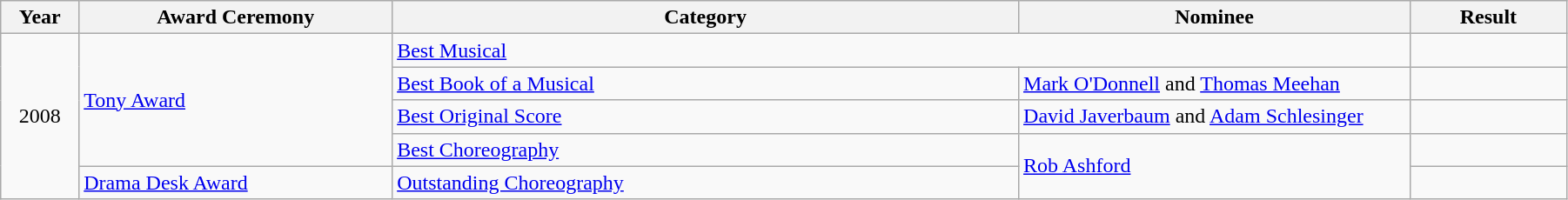<table class="wikitable" width="95%">
<tr>
<th width="5%">Year</th>
<th width="20%">Award Ceremony</th>
<th width="40%">Category</th>
<th width="25%">Nominee</th>
<th width="10%">Result</th>
</tr>
<tr>
<td rowspan="5" align="center">2008</td>
<td rowspan="4"><a href='#'>Tony Award</a></td>
<td colspan="2"><a href='#'>Best Musical</a></td>
<td></td>
</tr>
<tr>
<td><a href='#'>Best Book of a Musical</a></td>
<td><a href='#'>Mark O'Donnell</a> and <a href='#'>Thomas Meehan</a></td>
<td></td>
</tr>
<tr>
<td><a href='#'>Best Original Score</a></td>
<td><a href='#'>David Javerbaum</a> and <a href='#'>Adam Schlesinger</a></td>
<td></td>
</tr>
<tr>
<td><a href='#'>Best Choreography</a></td>
<td rowspan="2"><a href='#'>Rob Ashford</a></td>
<td></td>
</tr>
<tr>
<td><a href='#'>Drama Desk Award</a></td>
<td><a href='#'>Outstanding Choreography</a></td>
<td></td>
</tr>
</table>
